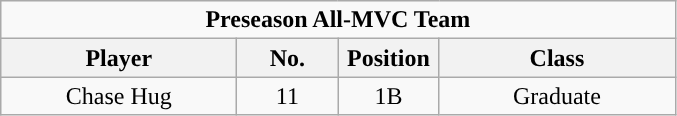<table class="wikitable" style="text-align:center">
<tr>
<td colspan="4"><strong>Preseason All-MVC Team</strong></td>
</tr>
<tr>
<th style="width:150px; ">Player</th>
<th style="width:60px; ">No.</th>
<th style="width:60px; ">Position</th>
<th style="width:150px; ">Class</th>
</tr>
<tr>
<td>Chase Hug</td>
<td>11</td>
<td>1B</td>
<td>Graduate</td>
</tr>
</table>
